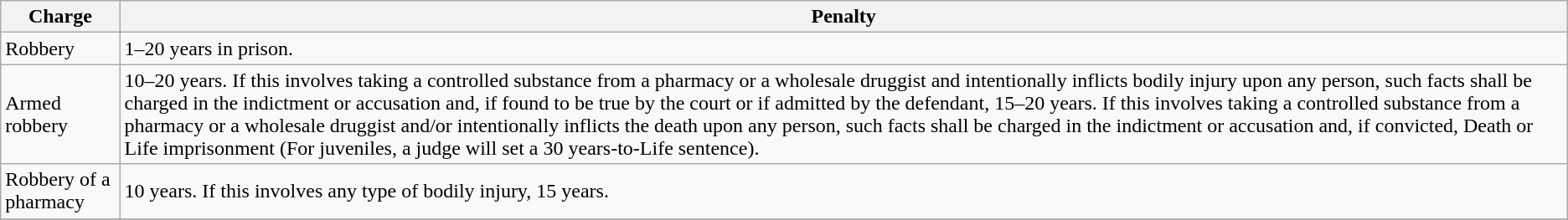<table class="wikitable">
<tr>
<th>Charge</th>
<th>Penalty</th>
</tr>
<tr>
<td>Robbery</td>
<td>1–20 years in prison.</td>
</tr>
<tr>
<td>Armed robbery</td>
<td>10–20 years. If this involves taking a controlled substance from a pharmacy or a wholesale druggist and intentionally inflicts bodily injury upon any person, such facts shall be charged in the indictment or accusation and, if found to be true by the court or if admitted by the defendant, 15–20 years. If this involves taking a controlled substance from a pharmacy or a wholesale druggist and/or intentionally inflicts the death upon any person, such facts shall be charged in the indictment or accusation and, if convicted, Death or Life imprisonment (For juveniles, a judge will set a 30 years-to-Life sentence).</td>
</tr>
<tr>
<td>Robbery of a pharmacy</td>
<td>10 years. If this involves any type of bodily injury, 15 years.</td>
</tr>
<tr>
</tr>
</table>
